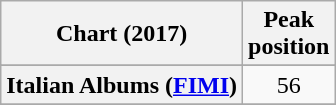<table class="wikitable sortable plainrowheaders" style="text-align:center">
<tr>
<th scope="col">Chart (2017)</th>
<th scope="col">Peak<br> position</th>
</tr>
<tr>
</tr>
<tr>
</tr>
<tr>
</tr>
<tr>
</tr>
<tr>
</tr>
<tr>
</tr>
<tr>
</tr>
<tr>
<th scope="row">Italian Albums (<a href='#'>FIMI</a>)</th>
<td>56</td>
</tr>
<tr>
</tr>
</table>
